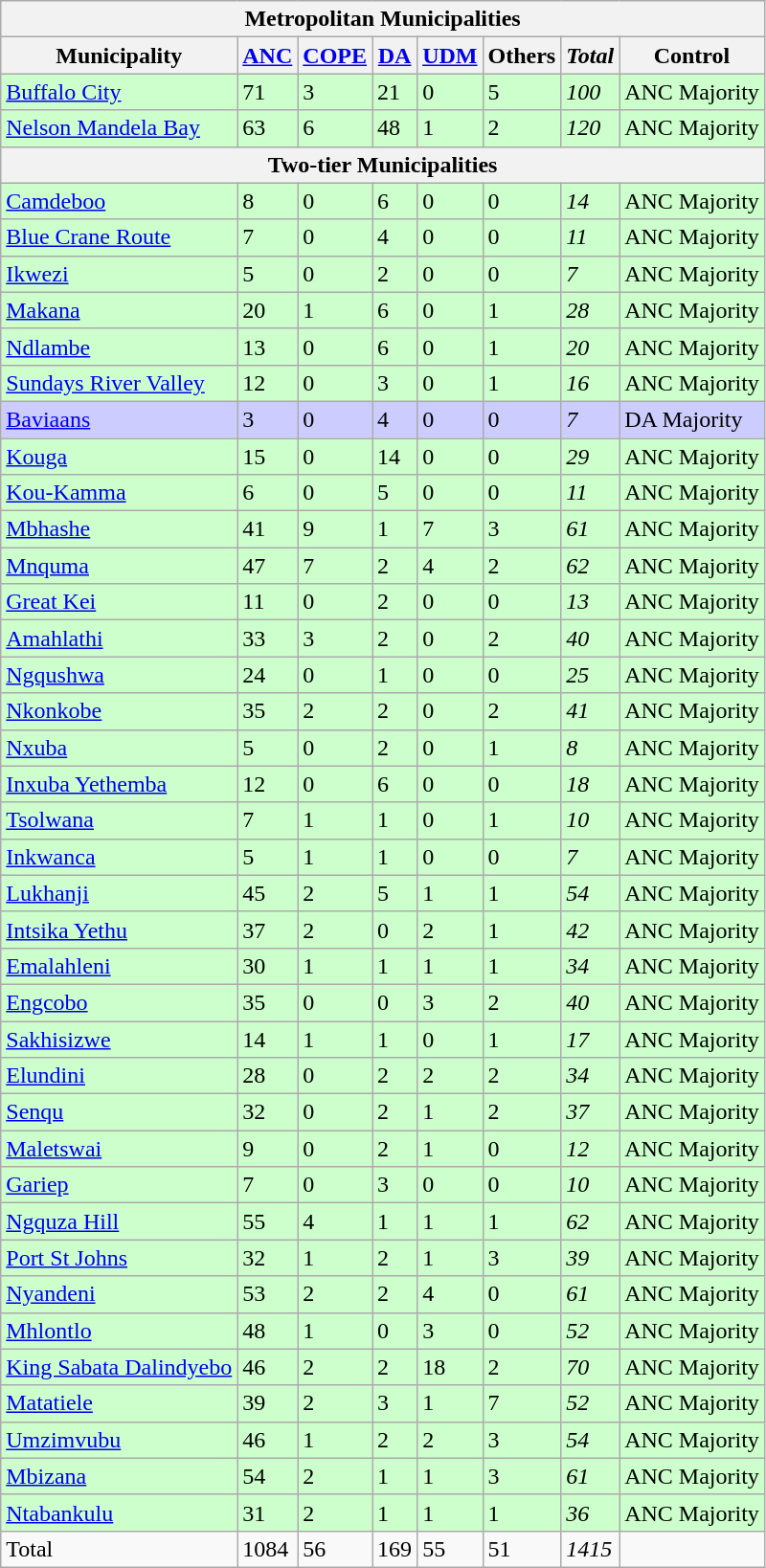<table class="wikitable">
<tr>
<th colspan="8">Metropolitan Municipalities</th>
</tr>
<tr>
<th>Municipality</th>
<th><a href='#'>ANC</a></th>
<th><a href='#'>COPE</a></th>
<th><a href='#'>DA</a></th>
<th><a href='#'>UDM</a></th>
<th>Others</th>
<th><em>Total</em></th>
<th>Control</th>
</tr>
<tr style="background:#cfc;">
<td><a href='#'>Buffalo City</a></td>
<td>71</td>
<td>3</td>
<td>21</td>
<td>0</td>
<td>5</td>
<td><em>100</em></td>
<td>ANC Majority</td>
</tr>
<tr style="background:#cfc;">
<td><a href='#'>Nelson Mandela Bay</a></td>
<td>63</td>
<td>6</td>
<td>48</td>
<td>1</td>
<td>2</td>
<td><em>120</em></td>
<td>ANC Majority</td>
</tr>
<tr>
<th colspan="8">Two-tier Municipalities</th>
</tr>
<tr style="background:#cfc;">
<td><a href='#'>Camdeboo</a></td>
<td>8</td>
<td>0</td>
<td>6</td>
<td>0</td>
<td>0</td>
<td><em>14</em></td>
<td>ANC Majority</td>
</tr>
<tr style="background:#cfc;">
<td><a href='#'>Blue Crane Route</a></td>
<td>7</td>
<td>0</td>
<td>4</td>
<td>0</td>
<td>0</td>
<td><em>11</em></td>
<td>ANC Majority</td>
</tr>
<tr style="background:#cfc;">
<td><a href='#'>Ikwezi</a></td>
<td>5</td>
<td>0</td>
<td>2</td>
<td>0</td>
<td>0</td>
<td><em>7</em></td>
<td>ANC Majority</td>
</tr>
<tr style="background:#cfc;">
<td><a href='#'>Makana</a></td>
<td>20</td>
<td>1</td>
<td>6</td>
<td>0</td>
<td>1</td>
<td><em>28</em></td>
<td>ANC Majority</td>
</tr>
<tr style="background:#cfc;">
<td><a href='#'>Ndlambe</a></td>
<td>13</td>
<td>0</td>
<td>6</td>
<td>0</td>
<td>1</td>
<td><em>20</em></td>
<td>ANC Majority</td>
</tr>
<tr style="background:#cfc;">
<td><a href='#'>Sundays River Valley</a></td>
<td>12</td>
<td>0</td>
<td>3</td>
<td>0</td>
<td>1</td>
<td><em>16</em></td>
<td>ANC Majority</td>
</tr>
<tr style="background:#ccf;">
<td><a href='#'>Baviaans</a></td>
<td>3</td>
<td>0</td>
<td>4</td>
<td>0</td>
<td>0</td>
<td><em>7</em></td>
<td>DA Majority</td>
</tr>
<tr style="background:#cfc;">
<td><a href='#'>Kouga</a></td>
<td>15</td>
<td>0</td>
<td>14</td>
<td>0</td>
<td>0</td>
<td><em>29</em></td>
<td>ANC Majority</td>
</tr>
<tr style="background:#cfc;">
<td><a href='#'>Kou-Kamma</a></td>
<td>6</td>
<td>0</td>
<td>5</td>
<td>0</td>
<td>0</td>
<td><em>11</em></td>
<td>ANC Majority</td>
</tr>
<tr style="background:#cfc;">
<td><a href='#'>Mbhashe</a></td>
<td>41</td>
<td>9</td>
<td>1</td>
<td>7</td>
<td>3</td>
<td><em>61</em></td>
<td>ANC Majority</td>
</tr>
<tr style="background:#cfc;">
<td><a href='#'>Mnquma</a></td>
<td>47</td>
<td>7</td>
<td>2</td>
<td>4</td>
<td>2</td>
<td><em>62</em></td>
<td>ANC Majority</td>
</tr>
<tr style="background:#cfc;">
<td><a href='#'>Great Kei</a></td>
<td>11</td>
<td>0</td>
<td>2</td>
<td>0</td>
<td>0</td>
<td><em>13</em></td>
<td>ANC Majority</td>
</tr>
<tr style="background:#cfc;">
<td><a href='#'>Amahlathi</a></td>
<td>33</td>
<td>3</td>
<td>2</td>
<td>0</td>
<td>2</td>
<td><em>40</em></td>
<td>ANC Majority</td>
</tr>
<tr style="background:#cfc;">
<td><a href='#'>Ngqushwa</a></td>
<td>24</td>
<td>0</td>
<td>1</td>
<td>0</td>
<td>0</td>
<td><em>25</em></td>
<td>ANC Majority</td>
</tr>
<tr style="background:#cfc;">
<td><a href='#'>Nkonkobe</a></td>
<td>35</td>
<td>2</td>
<td>2</td>
<td>0</td>
<td>2</td>
<td><em>41</em></td>
<td>ANC Majority</td>
</tr>
<tr style="background:#cfc;">
<td><a href='#'>Nxuba</a></td>
<td>5</td>
<td>0</td>
<td>2</td>
<td>0</td>
<td>1</td>
<td><em>8</em></td>
<td>ANC Majority</td>
</tr>
<tr style="background:#cfc;">
<td><a href='#'>Inxuba Yethemba</a></td>
<td>12</td>
<td>0</td>
<td>6</td>
<td>0</td>
<td>0</td>
<td><em>18</em></td>
<td>ANC Majority</td>
</tr>
<tr style="background:#cfc;">
<td><a href='#'>Tsolwana</a></td>
<td>7</td>
<td>1</td>
<td>1</td>
<td>0</td>
<td>1</td>
<td><em>10</em></td>
<td>ANC Majority</td>
</tr>
<tr style="background:#cfc;">
<td><a href='#'>Inkwanca</a></td>
<td>5</td>
<td>1</td>
<td>1</td>
<td>0</td>
<td>0</td>
<td><em>7</em></td>
<td>ANC Majority</td>
</tr>
<tr style="background:#cfc;">
<td><a href='#'>Lukhanji</a></td>
<td>45</td>
<td>2</td>
<td>5</td>
<td>1</td>
<td>1</td>
<td><em>54</em></td>
<td>ANC Majority</td>
</tr>
<tr style="background:#cfc;">
<td><a href='#'>Intsika Yethu</a></td>
<td>37</td>
<td>2</td>
<td>0</td>
<td>2</td>
<td>1</td>
<td><em>42</em></td>
<td>ANC Majority</td>
</tr>
<tr style="background:#cfc;">
<td><a href='#'>Emalahleni</a></td>
<td>30</td>
<td>1</td>
<td>1</td>
<td>1</td>
<td>1</td>
<td><em>34</em></td>
<td>ANC Majority</td>
</tr>
<tr style="background:#cfc;">
<td><a href='#'>Engcobo</a></td>
<td>35</td>
<td>0</td>
<td>0</td>
<td>3</td>
<td>2</td>
<td><em>40</em></td>
<td>ANC Majority</td>
</tr>
<tr style="background:#cfc;">
<td><a href='#'>Sakhisizwe</a></td>
<td>14</td>
<td>1</td>
<td>1</td>
<td>0</td>
<td>1</td>
<td><em>17</em></td>
<td>ANC Majority</td>
</tr>
<tr style="background:#cfc;">
<td><a href='#'>Elundini</a></td>
<td>28</td>
<td>0</td>
<td>2</td>
<td>2</td>
<td>2</td>
<td><em>34</em></td>
<td>ANC Majority</td>
</tr>
<tr style="background:#cfc;">
<td><a href='#'>Senqu</a></td>
<td>32</td>
<td>0</td>
<td>2</td>
<td>1</td>
<td>2</td>
<td><em>37</em></td>
<td>ANC Majority</td>
</tr>
<tr style="background:#cfc;">
<td><a href='#'>Maletswai</a></td>
<td>9</td>
<td>0</td>
<td>2</td>
<td>1</td>
<td>0</td>
<td><em>12</em></td>
<td>ANC Majority</td>
</tr>
<tr style="background:#cfc;">
<td><a href='#'>Gariep</a></td>
<td>7</td>
<td>0</td>
<td>3</td>
<td>0</td>
<td>0</td>
<td><em>10</em></td>
<td>ANC Majority</td>
</tr>
<tr style="background:#cfc;">
<td><a href='#'>Ngquza Hill</a></td>
<td>55</td>
<td>4</td>
<td>1</td>
<td>1</td>
<td>1</td>
<td><em>62</em></td>
<td>ANC Majority</td>
</tr>
<tr style="background:#cfc;">
<td><a href='#'>Port St Johns</a></td>
<td>32</td>
<td>1</td>
<td>2</td>
<td>1</td>
<td>3</td>
<td><em>39</em></td>
<td>ANC Majority</td>
</tr>
<tr style="background:#cfc;">
<td><a href='#'>Nyandeni</a></td>
<td>53</td>
<td>2</td>
<td>2</td>
<td>4</td>
<td>0</td>
<td><em>61</em></td>
<td>ANC Majority</td>
</tr>
<tr style="background:#cfc;">
<td><a href='#'>Mhlontlo</a></td>
<td>48</td>
<td>1</td>
<td>0</td>
<td>3</td>
<td>0</td>
<td><em>52</em></td>
<td>ANC Majority</td>
</tr>
<tr style="background:#cfc;">
<td><a href='#'>King Sabata Dalindyebo</a></td>
<td>46</td>
<td>2</td>
<td>2</td>
<td>18</td>
<td>2</td>
<td><em>70</em></td>
<td>ANC Majority</td>
</tr>
<tr style="background:#cfc;">
<td><a href='#'>Matatiele</a></td>
<td>39</td>
<td>2</td>
<td>3</td>
<td>1</td>
<td>7</td>
<td><em>52</em></td>
<td>ANC Majority</td>
</tr>
<tr style="background:#cfc;">
<td><a href='#'>Umzimvubu</a></td>
<td>46</td>
<td>1</td>
<td>2</td>
<td>2</td>
<td>3</td>
<td><em>54</em></td>
<td>ANC Majority</td>
</tr>
<tr style="background:#cfc;">
<td><a href='#'>Mbizana</a></td>
<td>54</td>
<td>2</td>
<td>1</td>
<td>1</td>
<td>3</td>
<td><em>61</em></td>
<td>ANC Majority</td>
</tr>
<tr style="background:#cfc;">
<td><a href='#'>Ntabankulu</a></td>
<td>31</td>
<td>2</td>
<td>1</td>
<td>1</td>
<td>1</td>
<td><em>36</em></td>
<td>ANC Majority</td>
</tr>
<tr>
<td>Total</td>
<td>1084</td>
<td>56</td>
<td>169</td>
<td>55</td>
<td>51</td>
<td><em>1415</em></td>
<td></td>
</tr>
</table>
